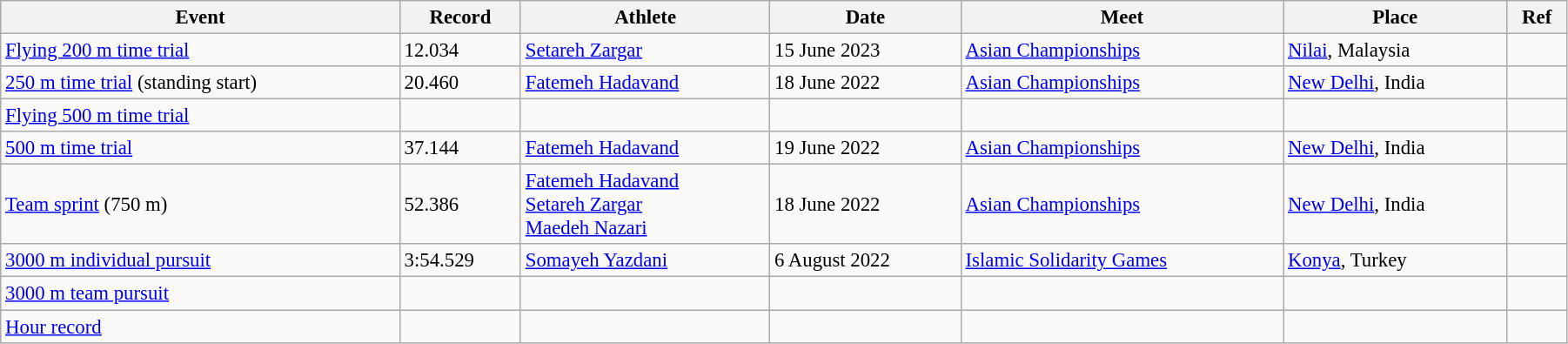<table class="wikitable" style="font-size:95%; width: 95%;">
<tr>
<th>Event</th>
<th>Record</th>
<th>Athlete</th>
<th>Date</th>
<th>Meet</th>
<th>Place</th>
<th>Ref</th>
</tr>
<tr>
<td><a href='#'>Flying 200 m time trial</a></td>
<td>12.034</td>
<td><a href='#'>Setareh Zargar</a></td>
<td>15 June 2023</td>
<td><a href='#'>Asian Championships</a></td>
<td><a href='#'>Nilai</a>, Malaysia</td>
<td></td>
</tr>
<tr>
<td><a href='#'>250 m time trial</a> (standing start)</td>
<td>20.460</td>
<td><a href='#'>Fatemeh Hadavand</a></td>
<td>18 June 2022</td>
<td><a href='#'>Asian Championships</a></td>
<td><a href='#'>New Delhi</a>, India</td>
<td></td>
</tr>
<tr>
<td><a href='#'>Flying 500 m time trial</a></td>
<td></td>
<td></td>
<td></td>
<td></td>
<td></td>
<td></td>
</tr>
<tr>
<td><a href='#'>500 m time trial</a></td>
<td>37.144</td>
<td><a href='#'>Fatemeh Hadavand</a></td>
<td>19 June 2022</td>
<td><a href='#'>Asian Championships</a></td>
<td><a href='#'>New Delhi</a>, India</td>
<td></td>
</tr>
<tr>
<td><a href='#'>Team sprint</a> (750 m)</td>
<td>52.386</td>
<td><a href='#'>Fatemeh Hadavand</a><br><a href='#'>Setareh Zargar</a><br><a href='#'>Maedeh Nazari</a></td>
<td>18 June 2022</td>
<td><a href='#'>Asian Championships</a></td>
<td><a href='#'>New Delhi</a>, India</td>
<td></td>
</tr>
<tr>
<td><a href='#'>3000 m individual pursuit</a></td>
<td>3:54.529</td>
<td><a href='#'>Somayeh Yazdani</a></td>
<td>6 August 2022</td>
<td><a href='#'>Islamic Solidarity Games</a></td>
<td><a href='#'>Konya</a>, Turkey</td>
<td></td>
</tr>
<tr>
<td><a href='#'>3000 m team pursuit</a></td>
<td></td>
<td></td>
<td></td>
<td></td>
<td></td>
<td></td>
</tr>
<tr>
<td><a href='#'>Hour record</a></td>
<td></td>
<td></td>
<td></td>
<td></td>
<td></td>
<td></td>
</tr>
</table>
